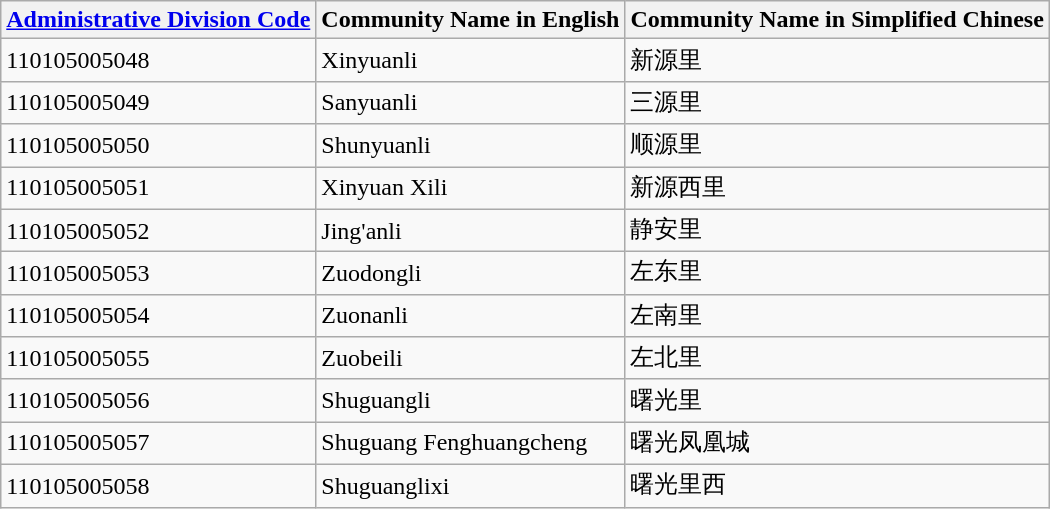<table class="wikitable sortable">
<tr>
<th><a href='#'>Administrative Division Code</a></th>
<th>Community Name in English</th>
<th>Community Name in Simplified Chinese</th>
</tr>
<tr>
<td>110105005048</td>
<td>Xinyuanli</td>
<td>新源里</td>
</tr>
<tr>
<td>110105005049</td>
<td>Sanyuanli</td>
<td>三源里</td>
</tr>
<tr>
<td>110105005050</td>
<td>Shunyuanli</td>
<td>顺源里</td>
</tr>
<tr>
<td>110105005051</td>
<td>Xinyuan Xili</td>
<td>新源西里</td>
</tr>
<tr>
<td>110105005052</td>
<td>Jing'anli</td>
<td>静安里</td>
</tr>
<tr>
<td>110105005053</td>
<td>Zuodongli</td>
<td>左东里</td>
</tr>
<tr>
<td>110105005054</td>
<td>Zuonanli</td>
<td>左南里</td>
</tr>
<tr>
<td>110105005055</td>
<td>Zuobeili</td>
<td>左北里</td>
</tr>
<tr>
<td>110105005056</td>
<td>Shuguangli</td>
<td>曙光里</td>
</tr>
<tr>
<td>110105005057</td>
<td>Shuguang Fenghuangcheng</td>
<td>曙光凤凰城</td>
</tr>
<tr>
<td>110105005058</td>
<td>Shuguanglixi</td>
<td>曙光里西</td>
</tr>
</table>
